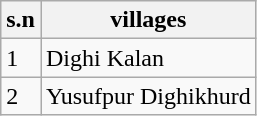<table class="wikitable">
<tr>
<th>s.n</th>
<th>villages</th>
</tr>
<tr>
<td>1</td>
<td>Dighi Kalan</td>
</tr>
<tr>
<td>2</td>
<td>Yusufpur Dighikhurd</td>
</tr>
</table>
